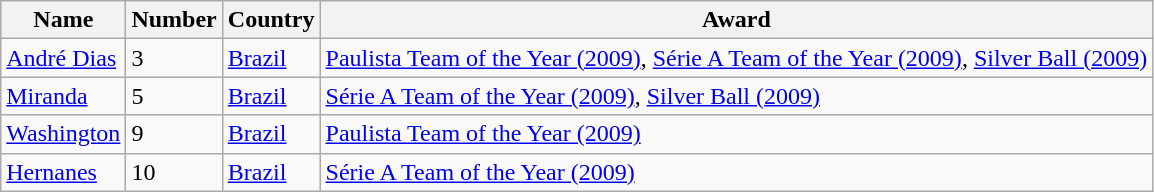<table class="wikitable" border="1">
<tr>
<th>Name</th>
<th>Number</th>
<th>Country</th>
<th>Award</th>
</tr>
<tr>
<td><a href='#'>André Dias</a></td>
<td>3</td>
<td> <a href='#'>Brazil</a></td>
<td><a href='#'>Paulista Team of the Year (2009)</a>, <a href='#'>Série A Team of the Year (2009)</a>, <a href='#'>Silver Ball (2009)</a></td>
</tr>
<tr>
<td><a href='#'>Miranda</a></td>
<td>5</td>
<td> <a href='#'>Brazil</a></td>
<td><a href='#'>Série A Team of the Year (2009)</a>, <a href='#'>Silver Ball (2009)</a></td>
</tr>
<tr>
<td><a href='#'>Washington</a></td>
<td>9</td>
<td> <a href='#'>Brazil</a></td>
<td><a href='#'>Paulista Team of the Year (2009)</a></td>
</tr>
<tr>
<td><a href='#'>Hernanes</a></td>
<td>10</td>
<td> <a href='#'>Brazil</a></td>
<td><a href='#'>Série A Team of the Year (2009)</a></td>
</tr>
</table>
